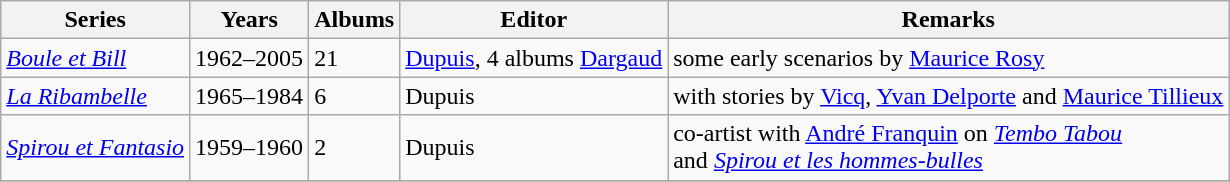<table class="wikitable" id="noveltable" border="1">
<tr>
<th>Series</th>
<th>Years</th>
<th>Albums</th>
<th>Editor</th>
<th>Remarks</th>
</tr>
<tr align="left">
<td><em><a href='#'>Boule et Bill</a></em></td>
<td>1962–2005</td>
<td>21</td>
<td><a href='#'>Dupuis</a>, 4 albums <a href='#'>Dargaud</a></td>
<td>some early scenarios by <a href='#'>Maurice Rosy</a></td>
</tr>
<tr>
<td><em><a href='#'>La Ribambelle</a></em></td>
<td>1965–1984</td>
<td>6</td>
<td>Dupuis</td>
<td>with stories by <a href='#'>Vicq</a>, <a href='#'>Yvan Delporte</a> and <a href='#'>Maurice Tillieux</a></td>
</tr>
<tr>
<td><em><a href='#'>Spirou et Fantasio</a></em></td>
<td>1959–1960</td>
<td>2</td>
<td>Dupuis</td>
<td>co-artist with <a href='#'>André Franquin</a> on <em><a href='#'>Tembo Tabou</a></em><br>and <em><a href='#'>Spirou et les hommes-bulles</a></em></td>
</tr>
<tr>
</tr>
</table>
